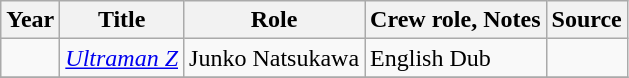<table class="wikitable sortable plainrowheaders">
<tr>
<th>Year</th>
<th>Title</th>
<th>Role</th>
<th class="unsortable">Crew role, Notes </th>
<th class="unsortable">Source</th>
</tr>
<tr>
<td></td>
<td><em><a href='#'>Ultraman Z</a></em></td>
<td>Junko Natsukawa</td>
<td>English Dub</td>
<td></td>
</tr>
<tr>
</tr>
</table>
